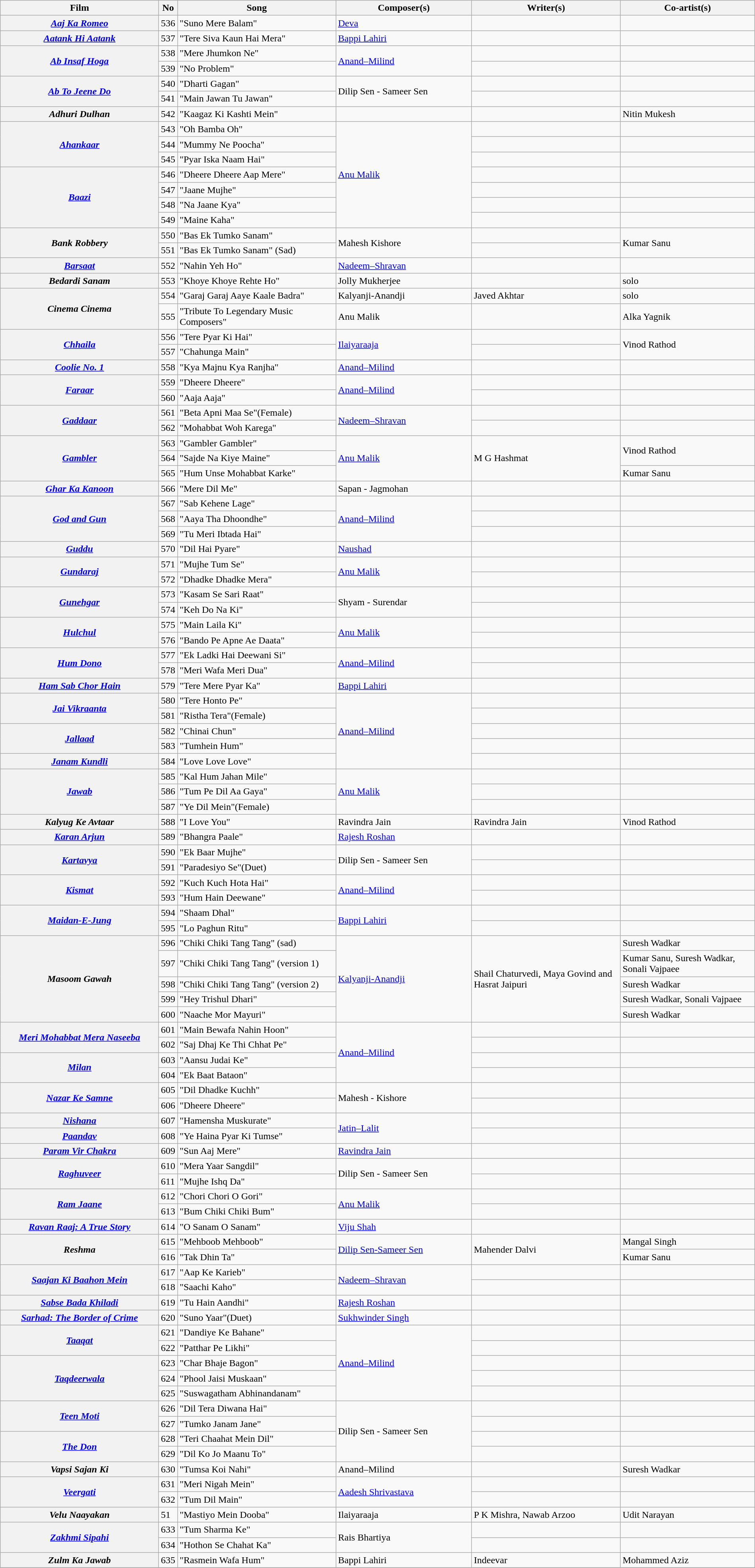<table class="wikitable plainrowheaders" width="100%" textcolor:#000;">
<tr>
<th scope="col" width=21%><strong>Film</strong></th>
<th><strong>No</strong></th>
<th scope="col" width=21%><strong>Song</strong></th>
<th scope="col" width=18%><strong>Composer(s)</strong></th>
<th>Writer(s)</th>
<th>Co-artist(s)</th>
</tr>
<tr>
<th><a href='#'><em>Aaj Ka Romeo</em></a></th>
<td>536</td>
<td>"Suno Mere Balam"</td>
<td><a href='#'>Deva</a></td>
<td></td>
<td></td>
</tr>
<tr>
<th><em><a href='#'>Aatank Hi Aatank</a></em></th>
<td>537</td>
<td>"Tere Siva Kaun Hai Mera"</td>
<td><a href='#'>Bappi Lahiri</a></td>
<td></td>
<td></td>
</tr>
<tr>
<th rowspan="2"><em><a href='#'>Ab Insaf Hoga</a></em></th>
<td>538</td>
<td>"Mere Jhumkon Ne"</td>
<td rowspan="2"><a href='#'>Anand–Milind</a></td>
<td></td>
<td></td>
</tr>
<tr>
<td>539</td>
<td>"No Problem"</td>
<td></td>
<td></td>
</tr>
<tr>
<th rowspan="2"><a href='#'><em>Ab To Jeene Do</em></a></th>
<td>540</td>
<td>"Dharti Gagan"</td>
<td rowspan="2">Dilip Sen - Sameer Sen</td>
<td></td>
<td></td>
</tr>
<tr>
<td>541</td>
<td>"Main Jawan Tu Jawan"</td>
<td></td>
<td></td>
</tr>
<tr>
<th rowspan="1"><em>Adhuri Dulhan</em></th>
<td>542</td>
<td>"Kaagaz Ki Kashti Mein"</td>
<td></td>
<td></td>
<td>Nitin Mukesh</td>
</tr>
<tr>
<th rowspan="3"><em><a href='#'>Ahankaar</a></em></th>
<td>543</td>
<td>"Oh Bamba Oh"</td>
<td rowspan="7"><a href='#'>Anu Malik</a></td>
<td></td>
<td></td>
</tr>
<tr>
<td>544</td>
<td>"Mummy Ne Poocha"</td>
<td></td>
<td></td>
</tr>
<tr>
<td>545</td>
<td>"Pyar Iska Naam Hai"</td>
<td></td>
<td></td>
</tr>
<tr>
<th rowspan="4"><a href='#'><em>Baazi</em></a></th>
<td>546</td>
<td>"Dheere Dheere Aap Mere"</td>
<td></td>
<td></td>
</tr>
<tr>
<td>547</td>
<td>"Jaane Mujhe"</td>
<td></td>
<td></td>
</tr>
<tr>
<td>548</td>
<td>"Na Jaane Kya"</td>
<td></td>
<td></td>
</tr>
<tr>
<td>549</td>
<td>"Maine Kaha"</td>
<td></td>
<td></td>
</tr>
<tr>
<th rowspan="2"><em>Bank Robbery</em></th>
<td>550</td>
<td>"Bas Ek Tumko Sanam"</td>
<td rowspan="2">Mahesh Kishore</td>
<td></td>
<td rowspan=2>Kumar Sanu</td>
</tr>
<tr>
<td>551</td>
<td>"Bas Ek Tumko Sanam" (Sad)</td>
<td></td>
</tr>
<tr>
<th><a href='#'><em>Barsaat</em></a></th>
<td>552</td>
<td>"Nahin Yeh Ho"</td>
<td><a href='#'>Nadeem–Shravan</a></td>
<td></td>
<td></td>
</tr>
<tr>
<th rowspan="1"><em>Bedardi Sanam</em></th>
<td>553</td>
<td>"Khoye Khoye Rehte Ho"</td>
<td>Jolly Mukherjee</td>
<td></td>
<td>solo</td>
</tr>
<tr>
<th rowspan="2"><em>Cinema Cinema</em></th>
<td>554</td>
<td>"Garaj Garaj Aaye Kaale Badra"</td>
<td>Kalyanji-Anandji</td>
<td>Javed Akhtar</td>
<td>solo</td>
</tr>
<tr>
<td>555</td>
<td>"Tribute To Legendary Music Composers"</td>
<td>Anu Malik</td>
<td></td>
<td>Alka Yagnik</td>
</tr>
<tr>
<th rowspan="2"><em><a href='#'>Chhaila</a></em></th>
<td>556</td>
<td>"Tere Pyar Ki Hai"</td>
<td rowspan="2"><a href='#'>Ilaiyaraaja</a></td>
<td></td>
<td rowspan=2>Vinod Rathod</td>
</tr>
<tr>
<td>557</td>
<td>"Chahunga Main"</td>
<td></td>
</tr>
<tr>
<th><a href='#'><em>Coolie No. 1</em></a></th>
<td>558</td>
<td>"Kya Majnu Kya Ranjha"</td>
<td><a href='#'>Anand–Milind</a></td>
<td></td>
<td></td>
</tr>
<tr>
<th rowspan="2"><a href='#'><em>Faraar</em></a></th>
<td>559</td>
<td>"Dheere Dheere"</td>
<td rowspan="2"><a href='#'>Anand–Milind</a></td>
<td></td>
<td></td>
</tr>
<tr>
<td>560</td>
<td>"Aaja Aaja"</td>
<td></td>
<td></td>
</tr>
<tr>
<th rowspan="2"><a href='#'><em>Gaddaar</em></a></th>
<td>561</td>
<td>"Beta Apni Maa Se"(Female)</td>
<td rowspan="2"><a href='#'>Nadeem–Shravan</a></td>
<td></td>
<td></td>
</tr>
<tr>
<td>562</td>
<td>"Mohabbat Woh Karega"</td>
<td></td>
<td></td>
</tr>
<tr>
<th rowspan="3"><em><a href='#'>Gambler</a></em></th>
<td>563</td>
<td>"Gambler Gambler"</td>
<td rowspan="3"><a href='#'>Anu Malik</a></td>
<td rowspan=3>M G Hashmat</td>
<td rowspan=2>Vinod Rathod</td>
</tr>
<tr>
<td>564</td>
<td>"Sajde Na Kiye Maine"</td>
</tr>
<tr>
<td>565</td>
<td>"Hum Unse Mohabbat Karke"</td>
<td>Kumar Sanu</td>
</tr>
<tr>
<th><a href='#'><em>Ghar Ka Kanoon</em></a></th>
<td>566</td>
<td>"Mere Dil Me"</td>
<td>Sapan - Jagmohan</td>
<td></td>
<td></td>
</tr>
<tr>
<th rowspan="3"><em><a href='#'>God and Gun</a></em></th>
<td>567</td>
<td>"Sab Kehene Lage"</td>
<td rowspan="3"><a href='#'>Anand–Milind</a></td>
<td></td>
<td></td>
</tr>
<tr>
<td>568</td>
<td>"Aaya Tha Dhoondhe"</td>
<td></td>
<td></td>
</tr>
<tr>
<td>569</td>
<td>"Tu Meri Ibtada Hai"</td>
<td></td>
<td></td>
</tr>
<tr>
<th><a href='#'><em>Guddu</em></a></th>
<td>570</td>
<td>"Dil Hai Pyare"</td>
<td><a href='#'>Naushad</a></td>
<td></td>
<td></td>
</tr>
<tr>
<th rowspan="2"><em><a href='#'>Gundaraj</a></em></th>
<td>571</td>
<td>"Mujhe Tum Se"</td>
<td rowspan="2"><a href='#'>Anu Malik</a></td>
<td></td>
<td></td>
</tr>
<tr>
<td>572</td>
<td>"Dhadke Dhadke Mera"</td>
<td></td>
<td></td>
</tr>
<tr>
<th rowspan="2"><em><a href='#'>Gunehgar</a></em></th>
<td>573</td>
<td>"Kasam Se Sari Raat"</td>
<td rowspan="2">Shyam - Surendar</td>
<td></td>
<td></td>
</tr>
<tr>
<td>574</td>
<td>"Keh Do Na Ki"</td>
<td></td>
<td></td>
</tr>
<tr>
<th rowspan="2"><a href='#'><em>Hulchul</em></a></th>
<td>575</td>
<td>"Main Laila Ki"</td>
<td rowspan="2"><a href='#'>Anu Malik</a></td>
<td></td>
<td></td>
</tr>
<tr>
<td>576</td>
<td>"Bando Pe Apne Ae Daata"</td>
<td></td>
<td></td>
</tr>
<tr>
<th rowspan="2"><a href='#'><em>Hum Dono</em></a></th>
<td>577</td>
<td>"Ek Ladki Hai Deewani Si"</td>
<td rowspan="2"><a href='#'>Anand–Milind</a></td>
<td></td>
<td></td>
</tr>
<tr>
<td>578</td>
<td>"Meri Wafa Meri Dua"</td>
<td></td>
<td></td>
</tr>
<tr>
<th><a href='#'><em>Ham Sab Chor Hain</em></a></th>
<td>579</td>
<td>"Tere Mere Pyar Ka"</td>
<td><a href='#'>Bappi Lahiri</a></td>
<td></td>
<td></td>
</tr>
<tr>
<th rowspan="2"><em><a href='#'>Jai Vikraanta</a></em></th>
<td>580</td>
<td>"Tere Honto Pe"</td>
<td rowspan="5"><a href='#'>Anand–Milind</a></td>
<td></td>
<td></td>
</tr>
<tr>
<td>581</td>
<td>"Ristha Tera"(Female)</td>
<td></td>
<td></td>
</tr>
<tr>
<th rowspan="2"><em><a href='#'>Jallaad</a></em></th>
<td>582</td>
<td>"Chinai Chun"</td>
<td></td>
<td></td>
</tr>
<tr>
<td>583</td>
<td>"Tumhein Hum"</td>
<td></td>
<td></td>
</tr>
<tr>
<th><em><a href='#'>Janam Kundli</a></em></th>
<td>584</td>
<td>"Love Love Love"</td>
<td></td>
<td></td>
</tr>
<tr>
<th rowspan="3"><a href='#'><em>Jawab</em></a></th>
<td>585</td>
<td>"Kal Hum Jahan Mile"</td>
<td rowspan="3"><a href='#'>Anu Malik</a></td>
<td></td>
<td></td>
</tr>
<tr>
<td>586</td>
<td>"Tum Pe Dil Aa Gaya"</td>
<td></td>
<td></td>
</tr>
<tr>
<td>587</td>
<td>"Ye Dil Mein"(Female)</td>
<td></td>
<td></td>
</tr>
<tr>
<th><em>Kalyug Ke Avtaar</em></th>
<td>588</td>
<td>"I Love You"</td>
<td>Ravindra Jain</td>
<td>Ravindra Jain</td>
<td>Vinod Rathod</td>
</tr>
<tr>
<th><em><a href='#'>Karan Arjun</a></em></th>
<td>589</td>
<td>"Bhangra Paale"</td>
<td><a href='#'>Rajesh Roshan</a></td>
<td></td>
<td></td>
</tr>
<tr>
<th rowspan="2"><a href='#'><em>Kartavya</em></a></th>
<td>590</td>
<td>"Ek Baar Mujhe"</td>
<td rowspan="2">Dilip Sen - Sameer Sen</td>
<td></td>
<td></td>
</tr>
<tr>
<td>591</td>
<td>"Paradesiyo Se"(Duet)</td>
<td></td>
<td></td>
</tr>
<tr>
<th rowspan="2"><em><a href='#'>Kismat</a></em></th>
<td>592</td>
<td>"Kuch Kuch Hota Hai"</td>
<td rowspan="2"><a href='#'>Anand–Milind</a></td>
<td></td>
<td></td>
</tr>
<tr>
<td>593</td>
<td>"Hum Hain Deewane"</td>
<td></td>
<td></td>
</tr>
<tr>
<th rowspan="2"><em><a href='#'>Maidan-E-Jung</a></em></th>
<td>594</td>
<td>"Shaam Dhal"</td>
<td rowspan="2"><a href='#'>Bappi Lahiri</a></td>
<td></td>
<td></td>
</tr>
<tr>
<td>595</td>
<td>"Lo Paghun Ritu"</td>
<td></td>
<td></td>
</tr>
<tr>
<th rowspan="5"><em>Masoom Gawah</em></th>
<td>596</td>
<td>"Chiki Chiki Tang Tang" (sad)</td>
<td rowspan="5"><a href='#'>Kalyanji-Anandji</a></td>
<td rowspan=5>Shail Chaturvedi, Maya Govind and Hasrat Jaipuri</td>
<td>Suresh Wadkar</td>
</tr>
<tr>
<td>597</td>
<td>"Chiki Chiki Tang Tang" (version 1)</td>
<td>Kumar Sanu, Suresh Wadkar, Sonali Vajpaee</td>
</tr>
<tr>
<td>598</td>
<td>"Chiki Chiki Tang Tang" (version 2)</td>
<td>Suresh Wadkar</td>
</tr>
<tr>
<td>599</td>
<td>"Hey Trishul Dhari"</td>
<td>Suresh Wadkar, Sonali Vajpaee</td>
</tr>
<tr>
<td>600</td>
<td>"Naache Mor Mayuri"</td>
<td>Suresh Wadkar</td>
</tr>
<tr>
<th rowspan="2"><a href='#'><em>Meri Mohabbat Mera Naseeba</em></a></th>
<td>601</td>
<td>"Main Bewafa Nahin Hoon"</td>
<td rowspan="4"><a href='#'>Anand–Milind</a></td>
<td></td>
<td></td>
</tr>
<tr>
<td>602</td>
<td>"Saj Dhaj Ke Thi Chhat Pe"</td>
<td></td>
<td></td>
</tr>
<tr>
<th rowspan="2"><a href='#'><em>Milan</em></a></th>
<td>603</td>
<td>"Aansu Judai Ke"</td>
<td></td>
<td></td>
</tr>
<tr>
<td>604</td>
<td>"Ek Baat Bataon"</td>
<td></td>
<td></td>
</tr>
<tr>
<th rowspan="2"><em><a href='#'>Nazar Ke Samne</a></em></th>
<td>605</td>
<td>"Dil Dhadke Kuchh"</td>
<td rowspan="2">Mahesh - Kishore</td>
<td></td>
<td></td>
</tr>
<tr>
<td>606</td>
<td>"Dheere Dheere"</td>
<td></td>
<td></td>
</tr>
<tr>
<th><a href='#'><em>Nishana</em></a></th>
<td>607</td>
<td>"Hamensha Muskurate"</td>
<td rowspan="2"><a href='#'>Jatin–Lalit</a></td>
<td></td>
<td></td>
</tr>
<tr>
<th><em><a href='#'>Paandav</a></em></th>
<td>608</td>
<td>"Ye Haina Pyar Ki Tumse"</td>
<td></td>
<td></td>
</tr>
<tr>
<th><a href='#'><em>Param Vir Chakra</em></a></th>
<td>609</td>
<td>"Sun Aaj Mere"</td>
<td><a href='#'>Ravindra Jain</a></td>
<td></td>
<td></td>
</tr>
<tr>
<th rowspan="2"><em><a href='#'>Raghuveer</a></em></th>
<td>610</td>
<td>"Mera Yaar Sangdil"</td>
<td rowspan="2">Dilip Sen - Sameer Sen</td>
<td></td>
<td></td>
</tr>
<tr>
<td>611</td>
<td>"Mujhe Ishq Da"</td>
<td></td>
<td></td>
</tr>
<tr>
<th rowspan="2"><em><a href='#'>Ram Jaane</a></em></th>
<td>612</td>
<td>"Chori Chori O Gori"</td>
<td rowspan="2"><a href='#'>Anu Malik</a></td>
<td></td>
<td></td>
</tr>
<tr>
<td>613</td>
<td>"Bum Chiki Chiki Bum"</td>
<td></td>
<td></td>
</tr>
<tr>
<th><em><a href='#'>Ravan Raaj: A True Story</a></em></th>
<td>614</td>
<td>"O Sanam O Sanam"</td>
<td><a href='#'>Viju Shah</a></td>
<td></td>
<td></td>
</tr>
<tr>
<th rowspan="2"><em>Reshma</em></th>
<td>615</td>
<td>"Mehboob Mehboob"</td>
<td rowspan="2"><a href='#'>Dilip Sen-Sameer Sen</a></td>
<td rowspan=2>Mahender Dalvi</td>
<td>Mangal Singh</td>
</tr>
<tr>
<td>616</td>
<td>"Tak Dhin Ta"</td>
<td>Kumar Sanu</td>
</tr>
<tr>
<th rowspan="2"><em><a href='#'>Saajan Ki Baahon Mein</a></em></th>
<td>617</td>
<td>"Aap Ke Karieb"</td>
<td rowspan="2"><a href='#'>Nadeem–Shravan</a></td>
<td></td>
<td></td>
</tr>
<tr>
<td>618</td>
<td>"Saachi Kaho"</td>
<td></td>
<td></td>
</tr>
<tr>
<th><em><a href='#'>Sabse Bada Khiladi</a></em></th>
<td>619</td>
<td>"Tu Hain Aandhi"</td>
<td><a href='#'>Rajesh Roshan</a></td>
<td></td>
<td></td>
</tr>
<tr>
<th><em><a href='#'>Sarhad: The Border of Crime</a></em></th>
<td>620</td>
<td>"Suno Yaar"(Duet)</td>
<td><a href='#'>Sukhwinder Singh</a></td>
<td></td>
<td></td>
</tr>
<tr>
<th rowspan="2"><a href='#'><em>Taaqat</em></a></th>
<td>621</td>
<td>"Dandiye Ke Bahane"</td>
<td rowspan="5"><a href='#'>Anand–Milind</a></td>
<td></td>
<td></td>
</tr>
<tr>
<td>622</td>
<td>"Patthar Pe Likhi"</td>
<td></td>
<td></td>
</tr>
<tr>
<th rowspan="3"><em><a href='#'>Taqdeerwala</a></em></th>
<td>623</td>
<td>"Char Bhaje Bagon"</td>
<td></td>
<td></td>
</tr>
<tr>
<td>624</td>
<td>"Phool Jaisi Muskaan"</td>
<td></td>
<td></td>
</tr>
<tr>
<td>625</td>
<td>"Suswagatham Abhinandanam"</td>
<td></td>
<td></td>
</tr>
<tr>
<th rowspan="2"><a href='#'><em>Teen Moti</em></a></th>
<td>626</td>
<td>"Dil Tera Diwana Hai"</td>
<td rowspan="4">Dilip Sen - Sameer Sen</td>
<td></td>
<td></td>
</tr>
<tr>
<td>627</td>
<td>"Tumko Janam Jane"</td>
<td></td>
<td></td>
</tr>
<tr>
<th rowspan="2"><a href='#'><em>The Don</em></a></th>
<td>628</td>
<td>"Teri Chaahat Mein Dil"</td>
<td></td>
<td></td>
</tr>
<tr>
<td>629</td>
<td>"Dil Ko Jo Maanu To"</td>
<td></td>
<td></td>
</tr>
<tr>
<th><em>Vapsi Sajan Ki</em></th>
<td>630</td>
<td>"Tumsa Koi Nahi"</td>
<td>Anand–Milind</td>
<td></td>
<td>Suresh Wadkar</td>
</tr>
<tr>
<th rowspan="2"><em><a href='#'>Veergati</a></em></th>
<td>631</td>
<td>"Meri Nigah Mein"</td>
<td rowspan="2"><a href='#'>Aadesh Shrivastava</a></td>
<td></td>
<td></td>
</tr>
<tr>
<td>632</td>
<td>"Tum Dil Main"</td>
<td></td>
<td></td>
</tr>
<tr>
<th rowspan=1><em>Velu Naayakan</em></th>
<td>51</td>
<td>"Mastiyo Mein Dooba"</td>
<td>Ilaiyaraaja</td>
<td>P K Mishra, Nawab Arzoo</td>
<td>Udit Narayan</td>
</tr>
<tr>
<th rowspan="2"><a href='#'><em>Zakhmi Sipahi</em></a></th>
<td>633</td>
<td>"Tum Sharma Ke"</td>
<td rowspan="2">Rais Bhartiya</td>
<td></td>
<td></td>
</tr>
<tr>
<td>634</td>
<td>"Hothon Se Chahat Ka"</td>
<td></td>
<td></td>
</tr>
<tr>
<th rowspan=1><em>Zulm Ka Jawab</em></th>
<td>635</td>
<td>"Rasmein Wafa Hum"</td>
<td>Bappi Lahiri</td>
<td>Indeevar</td>
<td>Mohammed Aziz</td>
</tr>
<tr>
</tr>
</table>
